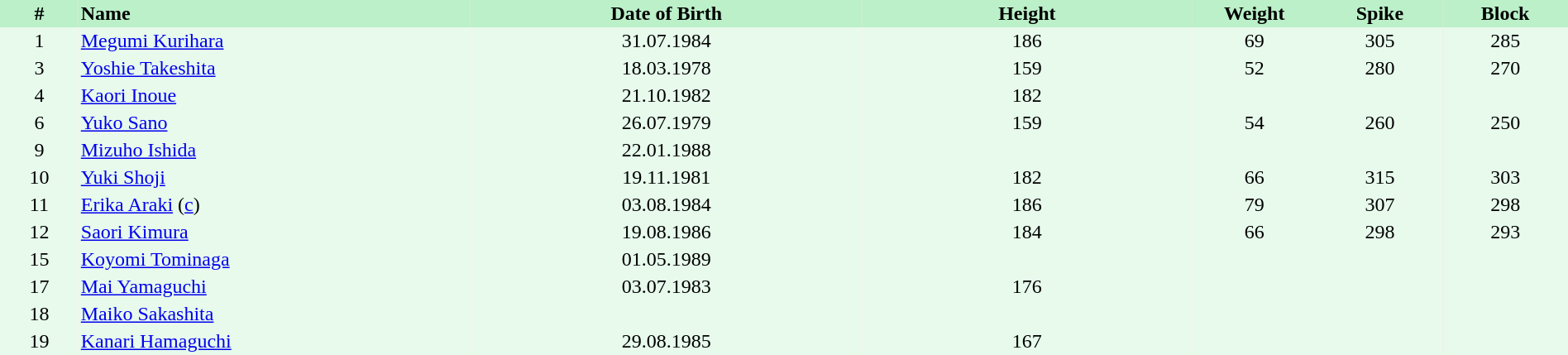<table border=0 cellpadding=2 cellspacing=0 |- bgcolor=#FFECCE style="text-align:center;" width=100%>
<tr bgcolor=#BBF0C9>
<th width=5%>#</th>
<th width=25% align=left>Name</th>
<th width=25%>Date of Birth</th>
<th width=21%>Height</th>
<th width=8%>Weight</th>
<th width=8%>Spike</th>
<th width=8%>Block</th>
</tr>
<tr bgcolor=#E7FAEC>
<td>1</td>
<td align=left><a href='#'>Megumi Kurihara</a></td>
<td>31.07.1984</td>
<td>186</td>
<td>69</td>
<td>305</td>
<td>285</td>
</tr>
<tr bgcolor=#E7FAEC>
<td>3</td>
<td align=left><a href='#'>Yoshie Takeshita</a></td>
<td>18.03.1978</td>
<td>159</td>
<td>52</td>
<td>280</td>
<td>270</td>
</tr>
<tr bgcolor=#E7FAEC>
<td>4</td>
<td align=left><a href='#'>Kaori Inoue</a></td>
<td>21.10.1982</td>
<td>182</td>
<td></td>
<td></td>
<td></td>
</tr>
<tr bgcolor=#E7FAEC>
<td>6</td>
<td align=left><a href='#'>Yuko Sano</a></td>
<td>26.07.1979</td>
<td>159</td>
<td>54</td>
<td>260</td>
<td>250</td>
</tr>
<tr bgcolor=#E7FAEC>
<td>9</td>
<td align=left><a href='#'>Mizuho Ishida</a></td>
<td>22.01.1988</td>
<td></td>
<td></td>
<td></td>
<td></td>
</tr>
<tr bgcolor=#E7FAEC>
<td>10</td>
<td align=left><a href='#'>Yuki Shoji</a></td>
<td>19.11.1981</td>
<td>182</td>
<td>66</td>
<td>315</td>
<td>303</td>
</tr>
<tr bgcolor=#E7FAEC>
<td>11</td>
<td align=left><a href='#'>Erika Araki</a> (<a href='#'>c</a>)</td>
<td>03.08.1984</td>
<td>186</td>
<td>79</td>
<td>307</td>
<td>298</td>
</tr>
<tr bgcolor=#E7FAEC>
<td>12</td>
<td align=left><a href='#'>Saori Kimura</a></td>
<td>19.08.1986</td>
<td>184</td>
<td>66</td>
<td>298</td>
<td>293</td>
</tr>
<tr bgcolor=#E7FAEC>
<td>15</td>
<td align=left><a href='#'>Koyomi Tominaga</a></td>
<td>01.05.1989</td>
<td></td>
<td></td>
<td></td>
<td></td>
</tr>
<tr bgcolor=#E7FAEC>
<td>17</td>
<td align=left><a href='#'>Mai Yamaguchi</a></td>
<td>03.07.1983</td>
<td>176</td>
<td></td>
<td></td>
<td></td>
</tr>
<tr bgcolor=#E7FAEC>
<td>18</td>
<td align=left><a href='#'>Maiko Sakashita</a></td>
<td></td>
<td></td>
<td></td>
<td></td>
<td></td>
</tr>
<tr bgcolor=#E7FAEC>
<td>19</td>
<td align=left><a href='#'>Kanari Hamaguchi</a></td>
<td>29.08.1985</td>
<td>167</td>
<td></td>
<td></td>
<td></td>
</tr>
<tr>
</tr>
</table>
